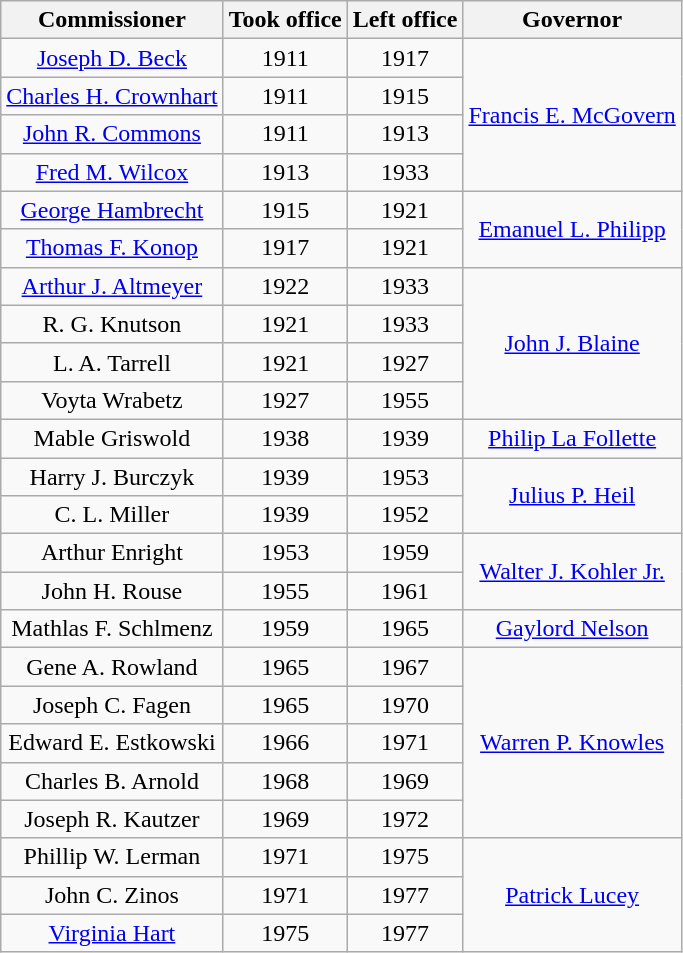<table class="wikitable" style="text-align:center;">
<tr>
<th>Commissioner</th>
<th>Took office</th>
<th>Left office</th>
<th>Governor</th>
</tr>
<tr>
<td><a href='#'>Joseph D. Beck</a></td>
<td>1911</td>
<td>1917</td>
<td rowspan="4"><a href='#'>Francis E. McGovern</a></td>
</tr>
<tr>
<td><a href='#'>Charles H. Crownhart</a></td>
<td>1911</td>
<td>1915</td>
</tr>
<tr>
<td><a href='#'>John R. Commons</a></td>
<td>1911</td>
<td>1913</td>
</tr>
<tr>
<td><a href='#'>Fred M. Wilcox</a></td>
<td>1913</td>
<td>1933</td>
</tr>
<tr>
<td><a href='#'>George Hambrecht</a></td>
<td>1915</td>
<td>1921</td>
<td rowspan="2"><a href='#'>Emanuel L. Philipp</a></td>
</tr>
<tr>
<td><a href='#'>Thomas F. Konop</a></td>
<td>1917</td>
<td>1921</td>
</tr>
<tr>
<td><a href='#'>Arthur J. Altmeyer</a></td>
<td>1922</td>
<td>1933</td>
<td rowspan="4"><a href='#'>John J. Blaine</a></td>
</tr>
<tr>
<td>R. G. Knutson</td>
<td>1921</td>
<td>1933</td>
</tr>
<tr>
<td>L. A. Tarrell</td>
<td>1921</td>
<td>1927</td>
</tr>
<tr>
<td>Voyta Wrabetz</td>
<td>1927</td>
<td>1955</td>
</tr>
<tr>
<td>Mable Griswold</td>
<td>1938</td>
<td>1939</td>
<td><a href='#'>Philip La Follette</a></td>
</tr>
<tr>
<td>Harry J. Burczyk</td>
<td>1939</td>
<td>1953</td>
<td rowspan="2"><a href='#'>Julius P. Heil</a></td>
</tr>
<tr>
<td>C. L. Miller</td>
<td>1939</td>
<td>1952</td>
</tr>
<tr>
<td>Arthur Enright</td>
<td>1953</td>
<td>1959</td>
<td rowspan="2"><a href='#'>Walter J. Kohler Jr.</a></td>
</tr>
<tr>
<td>John H. Rouse</td>
<td>1955</td>
<td>1961</td>
</tr>
<tr>
<td>Mathlas F. Schlmenz</td>
<td>1959</td>
<td>1965</td>
<td><a href='#'>Gaylord Nelson</a></td>
</tr>
<tr>
<td>Gene A. Rowland</td>
<td>1965</td>
<td>1967</td>
<td rowspan="5"><a href='#'>Warren P. Knowles</a></td>
</tr>
<tr>
<td>Joseph C. Fagen</td>
<td>1965</td>
<td>1970</td>
</tr>
<tr>
<td>Edward E. Estkowski</td>
<td>1966</td>
<td>1971</td>
</tr>
<tr>
<td>Charles B. Arnold</td>
<td>1968</td>
<td>1969</td>
</tr>
<tr>
<td>Joseph R. Kautzer</td>
<td>1969</td>
<td>1972</td>
</tr>
<tr>
<td>Phillip W. Lerman</td>
<td>1971</td>
<td>1975</td>
<td rowspan=3"><a href='#'>Patrick Lucey</a></td>
</tr>
<tr>
<td>John C. Zinos</td>
<td>1971</td>
<td>1977</td>
</tr>
<tr>
<td><a href='#'>Virginia Hart</a></td>
<td>1975</td>
<td>1977</td>
</tr>
</table>
